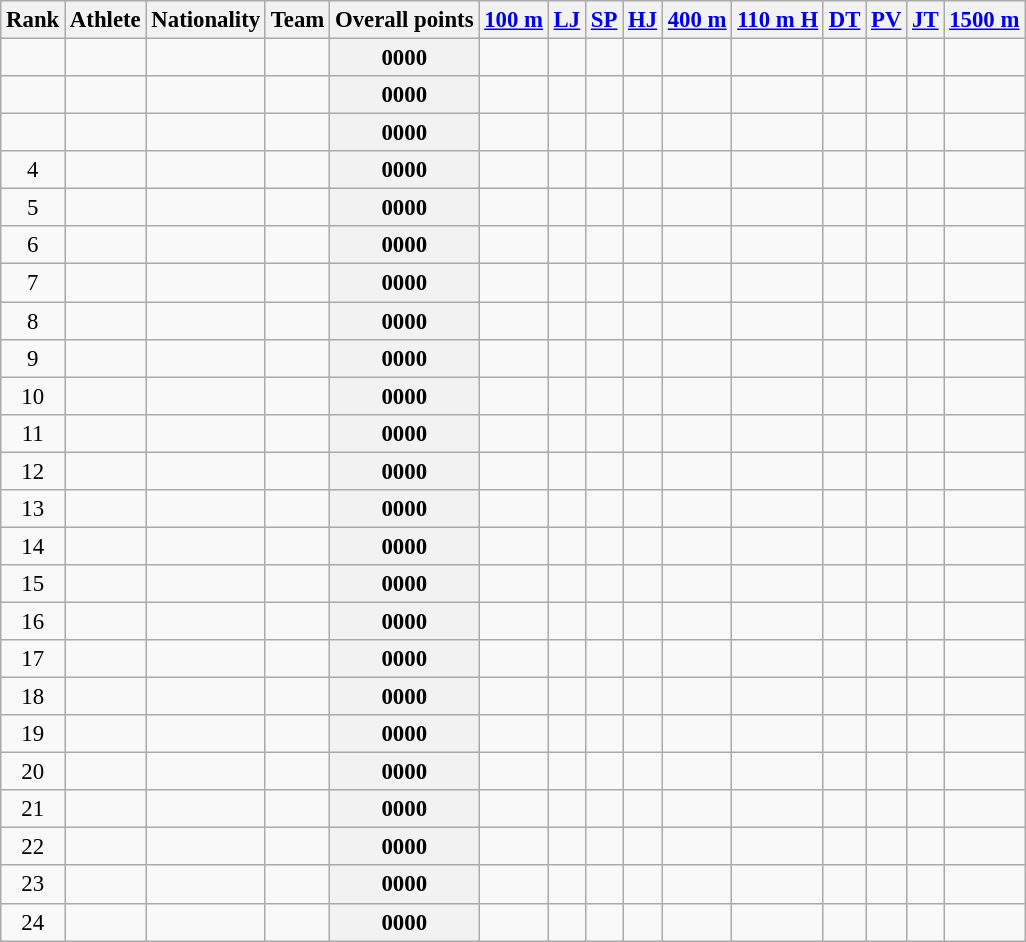<table class="wikitable sortable plainrowheaders" style="font-size:95%; text-align:center;">
<tr>
<th scope="col">Rank</th>
<th scope="col">Athlete</th>
<th scope="col">Nationality</th>
<th scope="col">Team</th>
<th scope="col">Overall points</th>
<th scope="col"><a href='#'>100 m</a></th>
<th scope="col"><a href='#'>LJ</a></th>
<th scope="col"><a href='#'>SP</a></th>
<th scope="col"><a href='#'>HJ</a></th>
<th scope="col"><a href='#'>400 m</a></th>
<th scope="col"><a href='#'>110 m H</a></th>
<th scope="col"><a href='#'>DT</a></th>
<th scope="col"><a href='#'>PV</a></th>
<th scope="col"><a href='#'>JT</a></th>
<th scope="col"><a href='#'>1500 m</a></th>
</tr>
<tr>
<td></td>
<td align=left></td>
<td align=left></td>
<td></td>
<th scope="row">0000</th>
<td></td>
<td></td>
<td></td>
<td></td>
<td></td>
<td></td>
<td></td>
<td></td>
<td></td>
<td></td>
</tr>
<tr>
<td></td>
<td align=left></td>
<td align=left></td>
<td></td>
<th scope="row">0000</th>
<td></td>
<td></td>
<td></td>
<td></td>
<td></td>
<td></td>
<td></td>
<td></td>
<td></td>
<td></td>
</tr>
<tr>
<td></td>
<td align=left></td>
<td align=left></td>
<td></td>
<th scope="row">0000</th>
<td></td>
<td></td>
<td></td>
<td></td>
<td></td>
<td></td>
<td></td>
<td></td>
<td></td>
<td></td>
</tr>
<tr>
<td>4</td>
<td align=left></td>
<td align=left></td>
<td></td>
<th scope="row">0000</th>
<td></td>
<td></td>
<td></td>
<td></td>
<td></td>
<td></td>
<td></td>
<td></td>
<td></td>
<td></td>
</tr>
<tr>
<td>5</td>
<td align=left></td>
<td align=left></td>
<td></td>
<th scope="row">0000</th>
<td></td>
<td></td>
<td></td>
<td></td>
<td></td>
<td></td>
<td></td>
<td></td>
<td></td>
<td></td>
</tr>
<tr>
<td>6</td>
<td align=left></td>
<td align=left></td>
<td></td>
<th scope="row">0000</th>
<td></td>
<td></td>
<td></td>
<td></td>
<td></td>
<td></td>
<td></td>
<td></td>
<td></td>
<td></td>
</tr>
<tr>
<td>7</td>
<td align=left></td>
<td align=left></td>
<td></td>
<th scope="row">0000</th>
<td></td>
<td></td>
<td></td>
<td></td>
<td></td>
<td></td>
<td></td>
<td></td>
<td></td>
<td></td>
</tr>
<tr>
<td>8</td>
<td align=left></td>
<td align=left></td>
<td></td>
<th scope="row">0000</th>
<td></td>
<td></td>
<td></td>
<td></td>
<td></td>
<td></td>
<td></td>
<td></td>
<td></td>
<td></td>
</tr>
<tr>
<td>9</td>
<td align=left></td>
<td align=left></td>
<td></td>
<th scope="row">0000</th>
<td></td>
<td></td>
<td></td>
<td></td>
<td></td>
<td></td>
<td></td>
<td></td>
<td></td>
<td></td>
</tr>
<tr>
<td>10</td>
<td align=left></td>
<td align=left></td>
<td></td>
<th scope="row">0000</th>
<td></td>
<td></td>
<td></td>
<td></td>
<td></td>
<td></td>
<td></td>
<td></td>
<td></td>
<td></td>
</tr>
<tr>
<td>11</td>
<td align=left></td>
<td align=left></td>
<td></td>
<th scope="row">0000</th>
<td></td>
<td></td>
<td></td>
<td></td>
<td></td>
<td></td>
<td></td>
<td></td>
<td></td>
<td></td>
</tr>
<tr>
<td>12</td>
<td align=left></td>
<td align=left></td>
<td></td>
<th scope="row">0000</th>
<td></td>
<td></td>
<td></td>
<td></td>
<td></td>
<td></td>
<td></td>
<td></td>
<td></td>
<td></td>
</tr>
<tr>
<td>13</td>
<td align=left></td>
<td align=left></td>
<td></td>
<th scope="row">0000</th>
<td></td>
<td></td>
<td></td>
<td></td>
<td></td>
<td></td>
<td></td>
<td></td>
<td></td>
<td></td>
</tr>
<tr>
<td>14</td>
<td align=left></td>
<td align=left></td>
<td></td>
<th scope="row">0000</th>
<td></td>
<td></td>
<td></td>
<td></td>
<td></td>
<td></td>
<td></td>
<td></td>
<td></td>
<td></td>
</tr>
<tr>
<td>15</td>
<td align=left></td>
<td align=left></td>
<td></td>
<th scope="row">0000</th>
<td></td>
<td></td>
<td></td>
<td></td>
<td></td>
<td></td>
<td></td>
<td></td>
<td></td>
<td></td>
</tr>
<tr>
<td>16</td>
<td align=left></td>
<td align=left></td>
<td></td>
<th scope="row">0000</th>
<td></td>
<td></td>
<td></td>
<td></td>
<td></td>
<td></td>
<td></td>
<td></td>
<td></td>
<td></td>
</tr>
<tr>
<td>17</td>
<td align=left></td>
<td align=left></td>
<td></td>
<th scope="row">0000</th>
<td></td>
<td></td>
<td></td>
<td></td>
<td></td>
<td></td>
<td></td>
<td></td>
<td></td>
<td></td>
</tr>
<tr>
<td>18</td>
<td align=left></td>
<td align=left></td>
<td></td>
<th scope="row">0000</th>
<td></td>
<td></td>
<td></td>
<td></td>
<td></td>
<td></td>
<td></td>
<td></td>
<td></td>
<td></td>
</tr>
<tr>
<td>19</td>
<td align=left></td>
<td align=left></td>
<td></td>
<th scope="row">0000</th>
<td></td>
<td></td>
<td></td>
<td></td>
<td></td>
<td></td>
<td></td>
<td></td>
<td></td>
<td></td>
</tr>
<tr>
<td>20</td>
<td align=left></td>
<td align=left></td>
<td></td>
<th scope="row">0000</th>
<td></td>
<td></td>
<td></td>
<td></td>
<td></td>
<td></td>
<td></td>
<td></td>
<td></td>
<td></td>
</tr>
<tr>
<td>21</td>
<td align=left></td>
<td align=left></td>
<td></td>
<th scope="row">0000</th>
<td></td>
<td></td>
<td></td>
<td></td>
<td></td>
<td></td>
<td></td>
<td></td>
<td></td>
<td></td>
</tr>
<tr>
<td>22</td>
<td align=left></td>
<td align=left></td>
<td></td>
<th scope="row">0000</th>
<td></td>
<td></td>
<td></td>
<td></td>
<td></td>
<td></td>
<td></td>
<td></td>
<td></td>
<td></td>
</tr>
<tr>
<td>23</td>
<td align=left></td>
<td align=left></td>
<td></td>
<th scope="row">0000</th>
<td></td>
<td></td>
<td></td>
<td></td>
<td></td>
<td></td>
<td></td>
<td></td>
<td></td>
<td></td>
</tr>
<tr>
<td>24</td>
<td align=left></td>
<td align=left></td>
<td></td>
<th scope="row">0000</th>
<td></td>
<td></td>
<td></td>
<td></td>
<td></td>
<td></td>
<td></td>
<td></td>
<td></td>
<td></td>
</tr>
</table>
